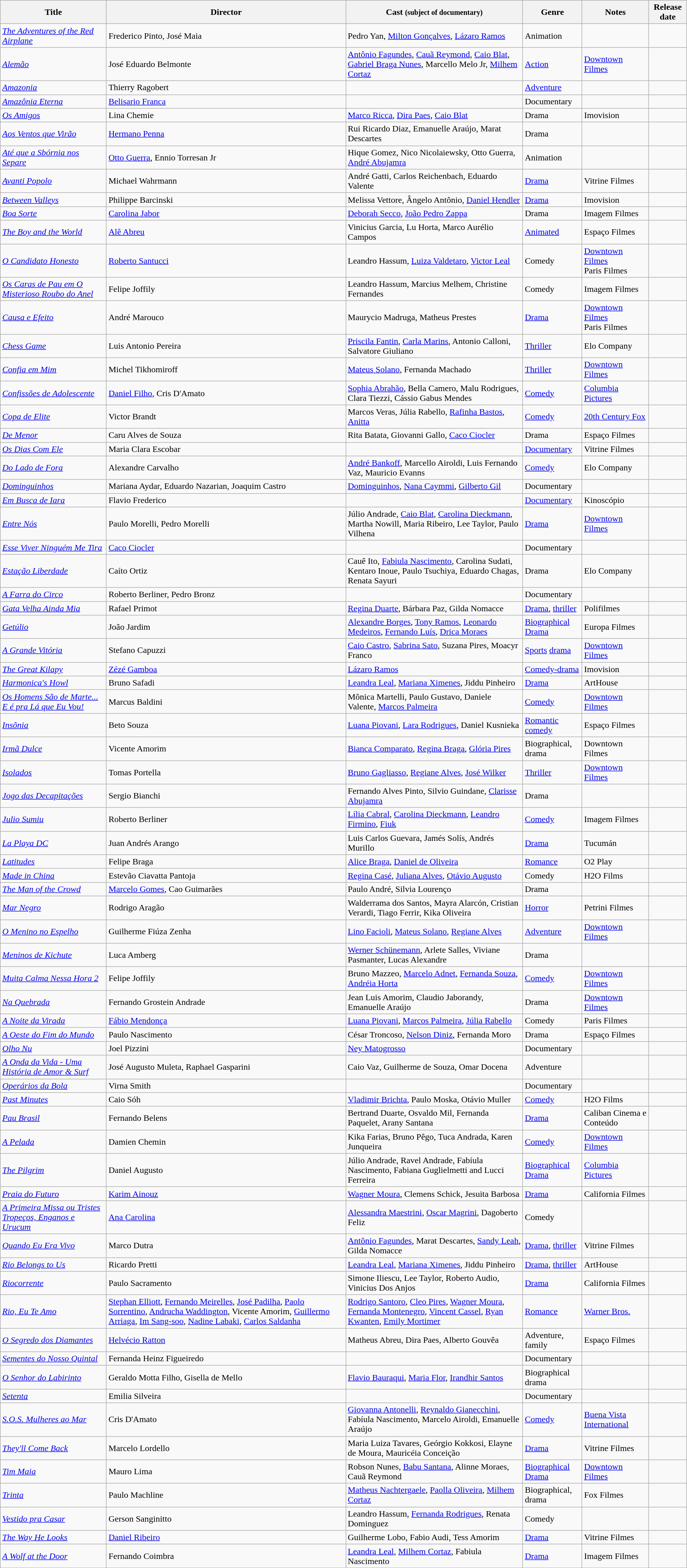<table class="wikitable sortable" style="width:100%;">
<tr>
<th>Title</th>
<th>Director</th>
<th>Cast <small>(subject of documentary)</small></th>
<th>Genre</th>
<th>Notes</th>
<th>Release date</th>
</tr>
<tr>
<td><span></span><em><a href='#'>The Adventures of the Red Airplane</a></em></td>
<td>Frederico Pinto, José Maia</td>
<td>Pedro Yan, <a href='#'>Milton Gonçalves</a>, <a href='#'>Lázaro Ramos</a></td>
<td>Animation</td>
<td></td>
<td></td>
</tr>
<tr>
<td><em><a href='#'>Alemão</a></em></td>
<td>José Eduardo Belmonte</td>
<td><a href='#'>Antônio Fagundes</a>, <a href='#'>Cauã Reymond</a>, <a href='#'>Caio Blat</a>, <a href='#'>Gabriel Braga Nunes</a>, Marcello Melo Jr, <a href='#'>Milhem Cortaz</a></td>
<td><a href='#'>Action</a></td>
<td><a href='#'>Downtown Filmes</a></td>
<td></td>
</tr>
<tr>
<td><em><a href='#'>Amazonia</a></em></td>
<td>Thierry Ragobert</td>
<td></td>
<td><a href='#'>Adventure</a></td>
<td></td>
<td></td>
</tr>
<tr>
<td><em><a href='#'>Amazônia Eterna</a></em></td>
<td><a href='#'>Belisario Franca</a></td>
<td></td>
<td>Documentary</td>
<td></td>
<td></td>
</tr>
<tr>
<td><em><a href='#'>Os Amigos</a></em></td>
<td>Lina Chemie</td>
<td><a href='#'>Marco Ricca</a>, <a href='#'>Dira Paes</a>, <a href='#'>Caio Blat</a></td>
<td>Drama</td>
<td>Imovision</td>
<td></td>
</tr>
<tr>
<td><em><a href='#'>Aos Ventos que Virão</a></em></td>
<td><a href='#'>Hermano Penna</a></td>
<td>Rui Ricardo Diaz, Emanuelle Araújo, Marat Descartes</td>
<td>Drama</td>
<td></td>
<td></td>
</tr>
<tr>
<td><em><a href='#'>Até que a Sbórnia nos Separe</a></em></td>
<td><a href='#'>Otto Guerra</a>, Ennio Torresan Jr</td>
<td>Hique Gomez, Nico Nicolaiewsky, Otto Guerra, <a href='#'>André Abujamra</a></td>
<td>Animation</td>
<td></td>
<td></td>
</tr>
<tr>
<td><em><a href='#'>Avanti Popolo</a></em></td>
<td>Michael Wahrmann</td>
<td>André Gatti, Carlos Reichenbach, Eduardo Valente</td>
<td><a href='#'>Drama</a></td>
<td>Vitrine Filmes</td>
<td></td>
</tr>
<tr>
<td><em><a href='#'>Between Valleys</a></em></td>
<td>Philippe Barcinski</td>
<td>Melissa Vettore, Ângelo Antônio, <a href='#'>Daniel Hendler</a></td>
<td><a href='#'>Drama</a></td>
<td>Imovision</td>
<td></td>
</tr>
<tr>
<td><em><a href='#'>Boa Sorte</a></em></td>
<td><a href='#'>Carolina Jabor</a></td>
<td><a href='#'>Deborah Secco</a>, <a href='#'>João Pedro Zappa</a></td>
<td>Drama</td>
<td>Imagem Filmes</td>
<td></td>
</tr>
<tr>
<td><span></span><em><a href='#'>The Boy and the World</a></em></td>
<td><a href='#'>Alê Abreu</a></td>
<td>Vinicius Garcia, Lu Horta, Marco Aurélio Campos</td>
<td><a href='#'>Animated</a></td>
<td>Espaço Filmes</td>
<td></td>
</tr>
<tr>
<td><span></span><em><a href='#'>O Candidato Honesto</a></em></td>
<td><a href='#'>Roberto Santucci</a></td>
<td>Leandro Hassum, <a href='#'>Luiza Valdetaro</a>, <a href='#'>Victor Leal</a></td>
<td>Comedy</td>
<td><a href='#'>Downtown Filmes</a><br>Paris Filmes</td>
<td></td>
</tr>
<tr>
<td><em><a href='#'>Os Caras de Pau em O Misterioso Roubo do Anel</a></em></td>
<td>Felipe Joffily</td>
<td>Leandro Hassum, Marcius Melhem, Christine Fernandes</td>
<td>Comedy</td>
<td>Imagem Filmes</td>
<td></td>
</tr>
<tr>
<td><em><a href='#'>Causa e Efeito</a></em></td>
<td>André Marouco</td>
<td>Maurycio Madruga, Matheus Prestes</td>
<td><a href='#'>Drama</a></td>
<td><a href='#'>Downtown Filmes</a><br>Paris Filmes</td>
<td></td>
</tr>
<tr>
<td><em><a href='#'>Chess Game</a></em></td>
<td>Luis Antonio Pereira</td>
<td><a href='#'>Priscila Fantin</a>, <a href='#'>Carla Marins</a>, Antonio Calloni, Salvatore Giuliano</td>
<td><a href='#'>Thriller</a></td>
<td>Elo Company<br></td>
<td></td>
</tr>
<tr>
<td><em><a href='#'>Confia em Mim</a></em></td>
<td>Michel Tikhomiroff</td>
<td><a href='#'>Mateus Solano</a>, Fernanda Machado</td>
<td><a href='#'>Thriller</a></td>
<td><a href='#'>Downtown Filmes</a><br></td>
<td></td>
</tr>
<tr>
<td><em><a href='#'>Confissões de Adolescente</a></em></td>
<td><a href='#'>Daniel Filho</a>, Cris D'Amato</td>
<td><a href='#'>Sophia Abrahão</a>, Bella Camero, Malu Rodrigues, Clara Tiezzi, Cássio Gabus Mendes</td>
<td><a href='#'>Comedy</a></td>
<td><a href='#'>Columbia Pictures</a><br></td>
<td></td>
</tr>
<tr>
<td><em><a href='#'>Copa de Elite</a></em></td>
<td>Victor Brandt</td>
<td>Marcos Veras, Júlia Rabello, <a href='#'>Rafinha Bastos</a>, <a href='#'>Anitta</a></td>
<td><a href='#'>Comedy</a></td>
<td><a href='#'>20th Century Fox</a><br></td>
<td></td>
</tr>
<tr>
<td><span></span><em><a href='#'>De Menor</a></em></td>
<td>Caru Alves de Souza</td>
<td>Rita Batata, Giovanni Gallo, <a href='#'>Caco Ciocler</a></td>
<td>Drama</td>
<td>Espaço Filmes</td>
<td></td>
</tr>
<tr>
<td><em><a href='#'>Os Dias Com Ele</a></em></td>
<td>Maria Clara Escobar</td>
<td></td>
<td><a href='#'>Documentary</a></td>
<td>Vitrine Filmes<br></td>
<td></td>
</tr>
<tr>
<td><em><a href='#'>Do Lado de Fora</a></em></td>
<td>Alexandre Carvalho</td>
<td><a href='#'>André Bankoff</a>, Marcello Airoldi, Luis Fernando Vaz, Mauricio Evanns</td>
<td><a href='#'>Comedy</a></td>
<td>Elo Company<br></td>
<td></td>
</tr>
<tr>
<td><em><a href='#'>Dominguinhos</a></em></td>
<td>Mariana Aydar, Eduardo Nazarian, Joaquim Castro</td>
<td><a href='#'>Dominguinhos</a>, <a href='#'>Nana Caymmi</a>, <a href='#'>Gilberto Gil</a></td>
<td>Documentary</td>
<td></td>
<td></td>
</tr>
<tr>
<td><span></span><em><a href='#'>Em Busca de Iara</a></em></td>
<td>Flavio Frederico</td>
<td></td>
<td><a href='#'>Documentary</a></td>
<td>Kinoscópio<br></td>
<td></td>
</tr>
<tr>
<td><em><a href='#'>Entre Nós</a></em></td>
<td>Paulo Morelli, Pedro Morelli</td>
<td>Júlio Andrade, <a href='#'>Caio Blat</a>, <a href='#'>Carolina Dieckmann</a>, Martha Nowill, Maria Ribeiro, Lee Taylor, Paulo Vilhena</td>
<td><a href='#'>Drama</a></td>
<td><a href='#'>Downtown Filmes</a><br></td>
<td></td>
</tr>
<tr>
<td><em><a href='#'>Esse Viver Ninguém Me Tira</a></em></td>
<td><a href='#'>Caco Ciocler</a></td>
<td></td>
<td>Documentary</td>
<td></td>
<td></td>
</tr>
<tr>
<td><em><a href='#'>Estação Liberdade</a></em></td>
<td>Caíto Ortiz</td>
<td>Cauê Ito, <a href='#'>Fabiula Nascimento</a>, Carolina Sudati, Kentaro Inoue, Paulo Tsuchiya, Eduardo Chagas, Renata Sayuri</td>
<td>Drama</td>
<td>Elo Company</td>
<td></td>
</tr>
<tr>
<td><span></span><em><a href='#'>A Farra do Circo</a></em></td>
<td>Roberto Berliner, Pedro Bronz</td>
<td></td>
<td>Documentary</td>
<td></td>
<td></td>
</tr>
<tr>
<td><span></span><em><a href='#'>Gata Velha Ainda Mia</a></em></td>
<td>Rafael Primot</td>
<td><a href='#'>Regina Duarte</a>, Bárbara Paz, Gilda Nomacce</td>
<td><a href='#'>Drama</a>, <a href='#'>thriller</a></td>
<td>Polifilmes</td>
<td></td>
</tr>
<tr>
<td><em><a href='#'>Getúlio</a></em></td>
<td>João Jardim</td>
<td><a href='#'>Alexandre Borges</a>, <a href='#'>Tony Ramos</a>, <a href='#'>Leonardo Medeiros</a>, <a href='#'>Fernando Luís</a>, <a href='#'>Drica Moraes</a></td>
<td><a href='#'>Biographical</a> <a href='#'>Drama</a></td>
<td>Europa Filmes</td>
<td></td>
</tr>
<tr>
<td><em><a href='#'>A Grande Vitória</a></em></td>
<td>Stefano Capuzzi</td>
<td><a href='#'>Caio Castro</a>, <a href='#'>Sabrina Sato</a>, Suzana Pires, Moacyr Franco</td>
<td><a href='#'>Sports</a> <a href='#'>drama</a></td>
<td><a href='#'>Downtown Filmes</a></td>
<td></td>
</tr>
<tr>
<td><em><a href='#'>The Great Kilapy</a></em></td>
<td><a href='#'>Zézé Gamboa</a></td>
<td><a href='#'>Lázaro Ramos</a></td>
<td><a href='#'>Comedy-drama</a></td>
<td>Imovision</td>
<td></td>
</tr>
<tr>
<td><span></span><em><a href='#'>Harmonica's Howl</a></em></td>
<td>Bruno Safadi</td>
<td><a href='#'>Leandra Leal</a>, <a href='#'>Mariana Ximenes</a>, Jiddu Pinheiro</td>
<td><a href='#'>Drama</a></td>
<td>ArtHouse<br></td>
<td></td>
</tr>
<tr>
<td><em><a href='#'>Os Homens São de Marte... E é pra Lá que Eu Vou!</a></em></td>
<td>Marcus Baldini</td>
<td>Mônica Martelli, Paulo Gustavo, Daniele Valente, <a href='#'>Marcos Palmeira</a></td>
<td><a href='#'>Comedy</a></td>
<td><a href='#'>Downtown Filmes</a><br></td>
<td></td>
</tr>
<tr>
<td><span></span><em><a href='#'>Insônia</a></em></td>
<td>Beto Souza</td>
<td><a href='#'>Luana Piovani</a>, <a href='#'>Lara Rodrigues</a>, Daniel Kusnieka</td>
<td><a href='#'>Romantic comedy</a></td>
<td>Espaço Filmes<br></td>
<td></td>
</tr>
<tr>
<td><em><a href='#'>Irmã Dulce</a></em></td>
<td>Vicente Amorim</td>
<td><a href='#'>Bianca Comparato</a>, <a href='#'>Regina Braga</a>, <a href='#'>Glória Pires</a></td>
<td>Biographical, drama</td>
<td>Downtown Filmes</td>
<td></td>
</tr>
<tr>
<td><em><a href='#'>Isolados</a></em></td>
<td>Tomas Portella</td>
<td><a href='#'>Bruno Gagliasso</a>, <a href='#'>Regiane Alves</a>, <a href='#'>José Wilker</a></td>
<td><a href='#'>Thriller</a></td>
<td><a href='#'>Downtown Filmes</a><br></td>
<td></td>
</tr>
<tr>
<td><span></span><em><a href='#'>Jogo das Decapitações</a></em></td>
<td>Sergio Bianchi</td>
<td>Fernando Alves Pinto, Silvio Guindane, <a href='#'>Clarisse Abujamra</a></td>
<td>Drama</td>
<td></td>
<td></td>
</tr>
<tr>
<td><em><a href='#'>Julio Sumiu</a></em></td>
<td>Roberto Berliner</td>
<td><a href='#'>Lília Cabral</a>, <a href='#'>Carolina Dieckmann</a>, <a href='#'>Leandro Firmino</a>, <a href='#'>Fiuk</a></td>
<td><a href='#'>Comedy</a></td>
<td>Imagem Filmes<br></td>
<td></td>
</tr>
<tr>
<td><span></span><em><a href='#'>La Playa DC</a></em></td>
<td>Juan Andrés Arango</td>
<td>Luis Carlos Guevara, Jamés Solís, Andrés Murillo</td>
<td><a href='#'>Drama</a></td>
<td>Tucumán</td>
<td></td>
</tr>
<tr>
<td><em><a href='#'>Latitudes</a></em></td>
<td>Felipe Braga</td>
<td><a href='#'>Alice Braga</a>, <a href='#'>Daniel de Oliveira</a></td>
<td><a href='#'>Romance</a></td>
<td>O2 Play<br></td>
<td></td>
</tr>
<tr>
<td><span></span><em><a href='#'>Made in China</a></em></td>
<td>Estevão Ciavatta Pantoja</td>
<td><a href='#'>Regina Casé</a>, <a href='#'>Juliana Alves</a>, <a href='#'>Otávio Augusto</a></td>
<td>Comedy</td>
<td>H2O Films</td>
<td></td>
</tr>
<tr>
<td><em><a href='#'>The Man of the Crowd</a></em></td>
<td><a href='#'>Marcelo Gomes</a>, Cao Guimarães</td>
<td>Paulo André, Silvia Lourenço</td>
<td>Drama</td>
<td></td>
<td></td>
</tr>
<tr>
<td><em><a href='#'>Mar Negro</a></em></td>
<td>Rodrigo Aragão</td>
<td>Walderrama dos Santos, Mayra Alarcón, Cristian Verardi, Tiago Ferrir, Kika Oliveira</td>
<td><a href='#'>Horror</a></td>
<td>Petrini Filmes<br></td>
<td></td>
</tr>
<tr>
<td><em><a href='#'>O Menino no Espelho</a></em></td>
<td>Guilherme Fiúza Zenha</td>
<td><a href='#'>Lino Facioli</a>, <a href='#'>Mateus Solano</a>, <a href='#'>Regiane Alves</a></td>
<td><a href='#'>Adventure</a></td>
<td><a href='#'>Downtown Filmes</a><br></td>
<td></td>
</tr>
<tr>
<td><em><a href='#'>Meninos de Kichute</a></em></td>
<td>Luca Amberg</td>
<td><a href='#'>Werner Schünemann</a>, Arlete Salles, Viviane Pasmanter, Lucas Alexandre</td>
<td>Drama</td>
<td></td>
<td></td>
</tr>
<tr>
<td><em><a href='#'>Muita Calma Nessa Hora 2</a></em></td>
<td>Felipe Joffily</td>
<td>Bruno Mazzeo, <a href='#'>Marcelo Adnet</a>, <a href='#'>Fernanda Souza</a>, <a href='#'>Andréia Horta</a></td>
<td><a href='#'>Comedy</a></td>
<td><a href='#'>Downtown Filmes</a><br></td>
<td></td>
</tr>
<tr>
<td><em><a href='#'>Na Quebrada</a></em></td>
<td>Fernando Grostein Andrade</td>
<td>Jean Luis Amorim, Claudio Jaborandy, Emanuelle Araújo</td>
<td>Drama</td>
<td><a href='#'>Downtown Filmes</a></td>
<td></td>
</tr>
<tr>
<td><em><a href='#'>A Noite da Virada</a></em></td>
<td><a href='#'>Fábio Mendonça</a></td>
<td><a href='#'>Luana Piovani</a>, <a href='#'>Marcos Palmeira</a>, <a href='#'>Júlia Rabello</a></td>
<td>Comedy</td>
<td>Paris Filmes</td>
<td></td>
</tr>
<tr>
<td><em><a href='#'>A Oeste do Fim do Mundo</a></em></td>
<td>Paulo Nascimento</td>
<td>César Troncoso, <a href='#'>Nelson Diniz</a>, Fernanda Moro</td>
<td>Drama</td>
<td>Espaço Filmes</td>
<td></td>
</tr>
<tr>
<td><em><a href='#'>Olho Nu</a></em></td>
<td>Joel Pizzini</td>
<td><a href='#'>Ney Matogrosso</a></td>
<td>Documentary</td>
<td></td>
<td></td>
</tr>
<tr>
<td><em><a href='#'>A Onda da Vida - Uma História de Amor & Surf</a></em></td>
<td>José Augusto Muleta, Raphael Gasparini</td>
<td>Caio Vaz, Guilherme de Souza, Omar Docena</td>
<td>Adventure</td>
<td></td>
<td></td>
</tr>
<tr>
<td><em><a href='#'>Operários da Bola</a></em></td>
<td>Virna Smith</td>
<td></td>
<td>Documentary</td>
<td></td>
<td></td>
</tr>
<tr>
<td><em><a href='#'>Past Minutes</a></em></td>
<td>Caio Sóh</td>
<td><a href='#'>Vladimir Brichta</a>, Paulo Moska, Otávio Muller</td>
<td><a href='#'>Comedy</a></td>
<td>H2O Films<br></td>
<td></td>
</tr>
<tr>
<td><em><a href='#'>Pau Brasil</a></em></td>
<td>Fernando Belens</td>
<td>Bertrand Duarte, Osvaldo Mil, Fernanda Paquelet, Arany Santana</td>
<td><a href='#'>Drama</a></td>
<td>Caliban Cinema e Conteúdo<br></td>
<td></td>
</tr>
<tr>
<td><em><a href='#'>A Pelada</a></em></td>
<td>Damien Chemin</td>
<td>Kika Farias, Bruno Pêgo, Tuca Andrada, Karen Junqueira</td>
<td><a href='#'>Comedy</a></td>
<td><a href='#'>Downtown Filmes</a><br></td>
<td></td>
</tr>
<tr>
<td><em><a href='#'>The Pilgrim</a></em></td>
<td>Daniel Augusto</td>
<td>Júlio Andrade, Ravel Andrade, Fabíula Nascimento, Fabiana Guglielmetti and Lucci Ferreira</td>
<td><a href='#'>Biographical</a> <a href='#'>Drama</a></td>
<td><a href='#'>Columbia Pictures</a><br></td>
<td></td>
</tr>
<tr>
<td><em><a href='#'>Praia do Futuro</a></em></td>
<td><a href='#'>Karim Ainouz</a></td>
<td><a href='#'>Wagner Moura</a>, Clemens Schick, Jesuita Barbosa</td>
<td><a href='#'>Drama</a></td>
<td>California Filmes<br></td>
<td></td>
</tr>
<tr>
<td><em><a href='#'>A Primeira Missa ou Tristes Tropeços, Enganos e Urucum</a></em></td>
<td><a href='#'>Ana Carolina</a></td>
<td><a href='#'>Alessandra Maestrini</a>, <a href='#'>Oscar Magrini</a>, Dagoberto Feliz</td>
<td>Comedy</td>
<td></td>
<td></td>
</tr>
<tr>
<td><span></span><em><a href='#'>Quando Eu Era Vivo</a></em></td>
<td>Marco Dutra</td>
<td><a href='#'>Antônio Fagundes</a>, Marat Descartes, <a href='#'>Sandy Leah</a>, Gilda Nomacce</td>
<td><a href='#'>Drama</a>, <a href='#'>thriller</a></td>
<td>Vitrine Filmes<br></td>
<td></td>
</tr>
<tr>
<td><span></span><em><a href='#'>Rio Belongs to Us</a></em></td>
<td>Ricardo Pretti</td>
<td><a href='#'>Leandra Leal</a>, <a href='#'>Mariana Ximenes</a>, Jiddu Pinheiro</td>
<td><a href='#'>Drama</a>, <a href='#'>thriller</a></td>
<td>ArtHouse<br></td>
<td></td>
</tr>
<tr>
<td><em><a href='#'>Riocorrente</a></em></td>
<td>Paulo Sacramento</td>
<td>Simone Iliescu, Lee Taylor, Roberto Audio, Vinicius Dos Anjos</td>
<td><a href='#'>Drama</a></td>
<td>California Filmes<br></td>
<td></td>
</tr>
<tr>
<td><em><a href='#'>Rio, Eu Te Amo</a></em></td>
<td><a href='#'>Stephan Elliott</a>, <a href='#'>Fernando Meirelles</a>, <a href='#'>José Padilha</a>, <a href='#'>Paolo Sorrentino</a>, <a href='#'>Andrucha Waddington</a>, Vicente Amorim, <a href='#'>Guillermo Arriaga</a>, <a href='#'>Im Sang-soo</a>, <a href='#'>Nadine Labaki</a>, <a href='#'>Carlos Saldanha</a></td>
<td><a href='#'>Rodrigo Santoro</a>, <a href='#'>Cleo Pires</a>, <a href='#'>Wagner Moura</a>, <a href='#'>Fernanda Montenegro</a>, <a href='#'>Vincent Cassel</a>, <a href='#'>Ryan Kwanten</a>, <a href='#'>Emily Mortimer</a></td>
<td><a href='#'>Romance</a></td>
<td><a href='#'>Warner Bros.</a><br></td>
<td></td>
</tr>
<tr>
<td><span></span><em><a href='#'>O Segredo dos Diamantes</a></em></td>
<td><a href='#'>Helvécio Ratton</a></td>
<td>Matheus Abreu, Dira Paes, Alberto Gouvêa</td>
<td>Adventure, family</td>
<td>Espaço Filmes</td>
<td></td>
</tr>
<tr>
<td><em><a href='#'>Sementes do Nosso Quintal</a></em></td>
<td>Fernanda Heinz Figueiredo</td>
<td></td>
<td>Documentary</td>
<td></td>
<td></td>
</tr>
<tr>
<td><em><a href='#'>O Senhor do Labirinto</a></em></td>
<td>Geraldo Motta Filho, Gisella de Mello</td>
<td><a href='#'>Flavio Bauraqui</a>, <a href='#'>Maria Flor</a>, <a href='#'>Irandhir Santos</a></td>
<td>Biographical drama</td>
<td></td>
<td></td>
</tr>
<tr>
<td><em><a href='#'>Setenta</a></em></td>
<td>Emilia Silveira</td>
<td></td>
<td>Documentary</td>
<td></td>
<td></td>
</tr>
<tr>
<td><em><a href='#'>S.O.S. Mulheres ao Mar</a></em></td>
<td>Cris D'Amato</td>
<td><a href='#'>Giovanna Antonelli</a>, <a href='#'>Reynaldo Gianecchini</a>, Fabíula Nascimento, Marcelo Airoldi, Emanuelle Araújo</td>
<td><a href='#'>Comedy</a></td>
<td><a href='#'>Buena Vista International</a><br></td>
<td></td>
</tr>
<tr>
<td><span></span><em><a href='#'>They'll Come Back</a></em></td>
<td>Marcelo Lordello</td>
<td>Maria Luiza Tavares, Geórgio Kokkosi, Elayne de Moura, Mauricéia Conceição</td>
<td><a href='#'>Drama</a></td>
<td>Vitrine Filmes</td>
<td></td>
</tr>
<tr>
<td><em><a href='#'>Tim Maia</a></em></td>
<td>Mauro Lima</td>
<td>Robson Nunes, <a href='#'>Babu Santana</a>, Alinne Moraes, Cauã Reymond</td>
<td><a href='#'>Biographical</a> <a href='#'>Drama</a></td>
<td><a href='#'>Downtown Filmes</a></td>
<td></td>
</tr>
<tr>
<td><em><a href='#'>Trinta</a></em></td>
<td>Paulo Machline</td>
<td><a href='#'>Matheus Nachtergaele</a>, <a href='#'>Paolla Oliveira</a>, <a href='#'>Milhem Cortaz</a></td>
<td>Biographical, drama</td>
<td>Fox Filmes</td>
<td></td>
</tr>
<tr>
<td><em><a href='#'>Vestido pra Casar</a></em></td>
<td>Gerson Sanginitto</td>
<td>Leandro Hassum, <a href='#'>Fernanda Rodrigues</a>, Renata Dominguez</td>
<td>Comedy</td>
<td></td>
<td></td>
</tr>
<tr>
<td><span></span><em><a href='#'>The Way He Looks</a></em></td>
<td><a href='#'>Daniel Ribeiro</a></td>
<td>Guilherme Lobo, Fabio Audi, Tess Amorim</td>
<td><a href='#'>Drama</a></td>
<td>Vitrine Filmes<br></td>
<td></td>
</tr>
<tr>
<td><em><a href='#'>A Wolf at the Door</a></em></td>
<td>Fernando Coimbra</td>
<td><a href='#'>Leandra Leal</a>, <a href='#'>Milhem Cortaz</a>, Fabiula Nascimento</td>
<td><a href='#'>Drama</a></td>
<td>Imagem Filmes<br></td>
<td></td>
</tr>
<tr>
</tr>
</table>
